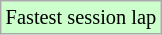<table class="wikitable" style="font-size: 85%;">
<tr style="background:#ccffcc;">
<td>Fastest session lap</td>
</tr>
</table>
